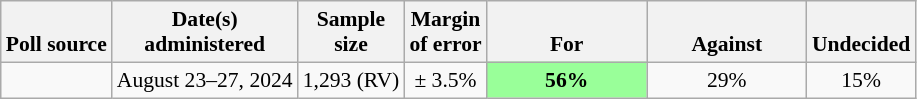<table class="wikitable" style="font-size:90%;text-align:center;">
<tr valign=bottom>
<th>Poll source</th>
<th>Date(s)<br>administered</th>
<th>Sample<br>size</th>
<th>Margin<br>of error</th>
<th style="width:100px;">For</th>
<th style="width:100px;">Against</th>
<th>Undecided</th>
</tr>
<tr>
<td></td>
<td>August 23–27, 2024</td>
<td>1,293 (RV)</td>
<td>± 3.5%</td>
<td style="background: rgb(153, 255, 153);"><strong>56%</strong></td>
<td>29%</td>
<td>15%</td>
</tr>
</table>
